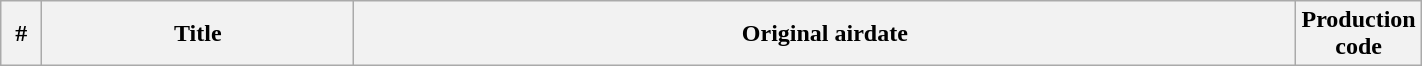<table class="wikitable plainrowheaders" style="width:75%;">
<tr>
<th width="20">#</th>
<th>Title</th>
<th>Original airdate</th>
<th width="35">Production code<br>






</th>
</tr>
</table>
